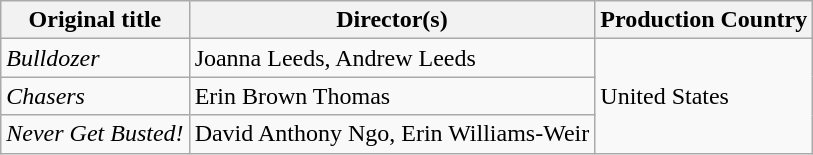<table class="wikitable plainrowheaders" style="margin-bottom:4px">
<tr>
<th scope="col">Original title</th>
<th scope="col">Director(s)</th>
<th scope="col">Production Country</th>
</tr>
<tr>
<td scope="row"><em>Bulldozer</em></td>
<td>Joanna Leeds, Andrew Leeds</td>
<td rowspan="3">United States</td>
</tr>
<tr>
<td scope="row"><em>Chasers</em></td>
<td>Erin Brown Thomas</td>
</tr>
<tr>
<td scope="row"><em>Never Get Busted!</em></td>
<td>David Anthony Ngo, Erin Williams-Weir</td>
</tr>
</table>
